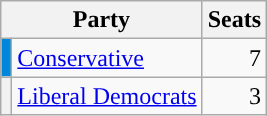<table class="wikitable">
<tr>
<th colspan=2>Party</th>
<th>Seats</th>
</tr>
<tr>
<th style="background-color: #0087DC"></th>
<td><a href='#'>Conservative</a></td>
<td align=right>7</td>
</tr>
<tr>
<th style="background-color: "></th>
<td><a href='#'>Liberal Democrats</a></td>
<td align=right>3</td>
</tr>
</table>
